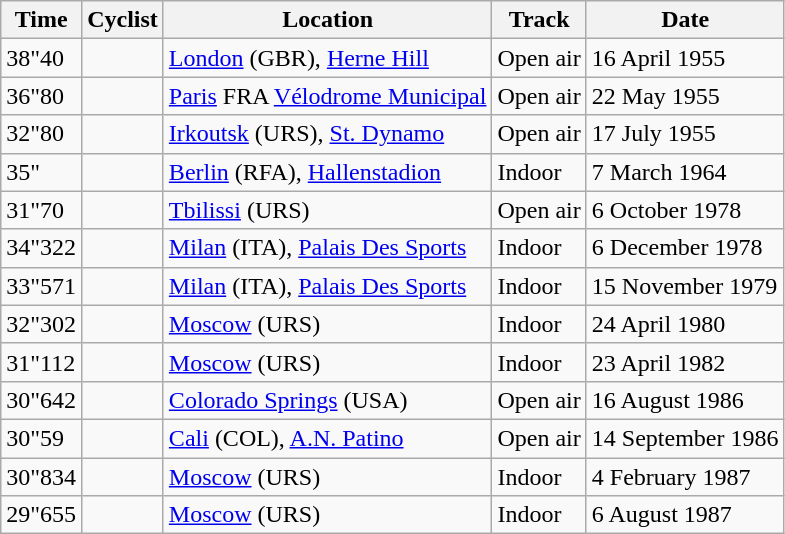<table class="wikitable">
<tr align="left">
<th>Time</th>
<th>Cyclist</th>
<th>Location</th>
<th>Track</th>
<th>Date</th>
</tr>
<tr>
<td>38"40</td>
<td></td>
<td><a href='#'>London</a> (GBR), <a href='#'>Herne Hill</a></td>
<td>Open air</td>
<td>16 April 1955</td>
</tr>
<tr>
<td>36"80</td>
<td></td>
<td><a href='#'>Paris</a> FRA <a href='#'>Vélodrome Municipal</a></td>
<td>Open air</td>
<td>22 May 1955</td>
</tr>
<tr>
<td>32"80</td>
<td></td>
<td><a href='#'>Irkoutsk</a> (URS), <a href='#'>St. Dynamo</a></td>
<td>Open air</td>
<td>17 July 1955</td>
</tr>
<tr>
<td>35"</td>
<td></td>
<td><a href='#'>Berlin</a> (RFA), <a href='#'>Hallenstadion</a></td>
<td>Indoor</td>
<td>7 March 1964</td>
</tr>
<tr>
<td>31"70</td>
<td></td>
<td><a href='#'>Tbilissi</a> (URS)</td>
<td>Open air</td>
<td>6 October 1978</td>
</tr>
<tr>
<td>34"322</td>
<td></td>
<td><a href='#'>Milan</a> (ITA), <a href='#'>Palais Des Sports</a></td>
<td>Indoor</td>
<td>6 December 1978</td>
</tr>
<tr>
<td>33"571</td>
<td></td>
<td><a href='#'>Milan</a> (ITA), <a href='#'>Palais Des Sports</a></td>
<td>Indoor</td>
<td>15 November 1979</td>
</tr>
<tr>
<td>32"302</td>
<td></td>
<td><a href='#'>Moscow</a> (URS)</td>
<td>Indoor</td>
<td>24 April 1980</td>
</tr>
<tr>
<td>31"112</td>
<td></td>
<td><a href='#'>Moscow</a> (URS)</td>
<td>Indoor</td>
<td>23 April 1982</td>
</tr>
<tr>
<td>30"642</td>
<td></td>
<td><a href='#'>Colorado Springs</a> (USA)</td>
<td>Open air</td>
<td>16 August 1986</td>
</tr>
<tr>
<td>30"59</td>
<td></td>
<td><a href='#'>Cali</a> (COL), <a href='#'>A.N. Patino</a></td>
<td>Open air</td>
<td>14 September 1986</td>
</tr>
<tr>
<td>30"834</td>
<td></td>
<td><a href='#'>Moscow</a> (URS)</td>
<td>Indoor</td>
<td>4 February 1987</td>
</tr>
<tr>
<td>29"655</td>
<td></td>
<td><a href='#'>Moscow</a> (URS)</td>
<td>Indoor</td>
<td>6 August 1987</td>
</tr>
</table>
